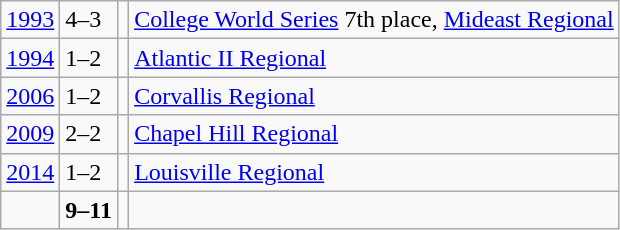<table class="wikitable">
<tr>
<td><a href='#'>1993</a></td>
<td>4–3</td>
<td></td>
<td><a href='#'>College World Series</a> 7th place, <a href='#'>Mideast Regional</a></td>
</tr>
<tr>
<td><a href='#'>1994</a></td>
<td>1–2</td>
<td></td>
<td><a href='#'>Atlantic II Regional</a></td>
</tr>
<tr>
<td><a href='#'>2006</a></td>
<td>1–2</td>
<td></td>
<td><a href='#'>Corvallis Regional</a></td>
</tr>
<tr>
<td><a href='#'>2009</a></td>
<td>2–2</td>
<td></td>
<td><a href='#'>Chapel Hill Regional</a></td>
</tr>
<tr>
<td><a href='#'>2014</a></td>
<td>1–2</td>
<td></td>
<td><a href='#'>Louisville Regional</a></td>
</tr>
<tr>
<td></td>
<td><strong>9–11</strong></td>
<td><strong></strong></td>
<td></td>
</tr>
</table>
